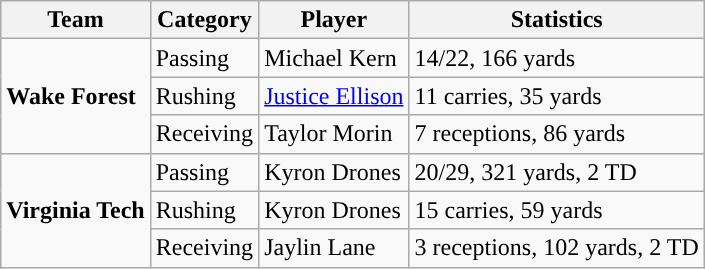<table class="wikitable" style="float: right;">
<tr>
<th>Team</th>
<th>Category</th>
<th>Player</th>
<th>Statistics</th>
</tr>
<tr>
<td rowspan=3><strong>Wake Forest</strong></td>
<td>Passing</td>
<td>Michael Kern</td>
<td>14/22, 166 yards</td>
</tr>
<tr>
<td>Rushing</td>
<td><a href='#'>Justice Ellison</a></td>
<td>11 carries, 35 yards</td>
</tr>
<tr>
<td>Receiving</td>
<td>Taylor Morin</td>
<td>7 receptions, 86 yards</td>
</tr>
<tr>
<td rowspan=3><strong>Virginia Tech</strong></td>
<td>Passing</td>
<td>Kyron Drones</td>
<td>20/29, 321 yards, 2 TD</td>
</tr>
<tr>
<td>Rushing</td>
<td>Kyron Drones</td>
<td>15 carries, 59 yards</td>
</tr>
<tr>
<td>Receiving</td>
<td>Jaylin Lane</td>
<td>3 receptions, 102 yards, 2 TD</td>
</tr>
</table>
